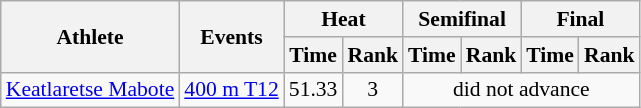<table class=wikitable style="font-size:90%">
<tr>
<th rowspan="2">Athlete</th>
<th rowspan="2">Events</th>
<th colspan="2">Heat</th>
<th colspan="2">Semifinal</th>
<th colspan="2">Final</th>
</tr>
<tr>
<th scope="col">Time</th>
<th scope="col">Rank</th>
<th scope="col">Time</th>
<th scope="col">Rank</th>
<th scope="col">Time</th>
<th scope="col">Rank</th>
</tr>
<tr align=center>
<td align=left><a href='#'>Keatlaretse Mabote</a></td>
<td align=left><a href='#'>400 m T12</a></td>
<td>51.33</td>
<td>3</td>
<td colspan=4>did not advance</td>
</tr>
</table>
